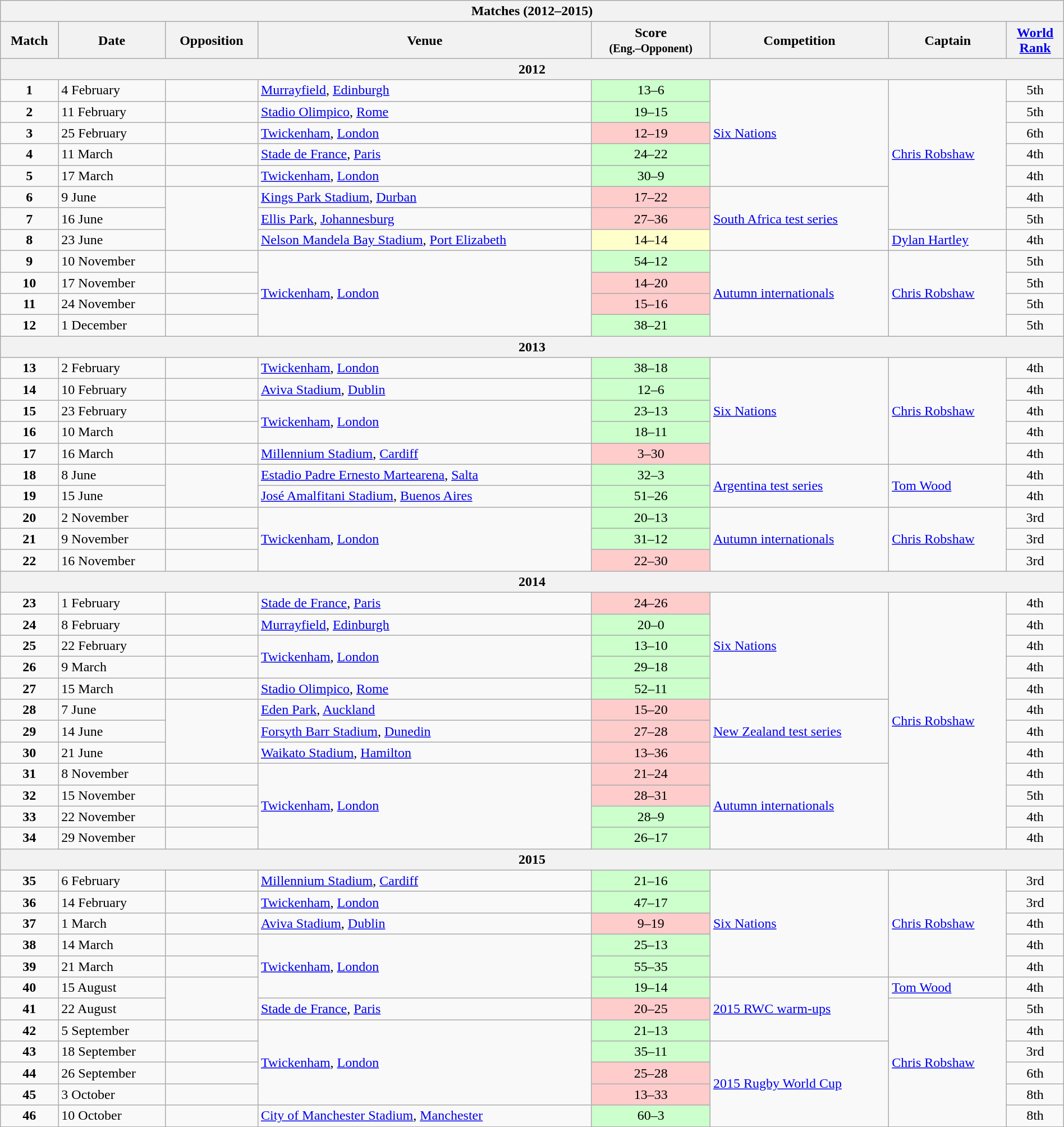<table class="wikitable collapsible collapsed" style="width:100%">
<tr>
<th colspan=8>Matches (2012–2015)</th>
</tr>
<tr>
<th>Match</th>
<th>Date</th>
<th>Opposition</th>
<th>Venue</th>
<th>Score<br><small>(Eng.–Opponent)</small></th>
<th>Competition</th>
<th>Captain</th>
<th><a href='#'>World <br> Rank</a></th>
</tr>
<tr>
<th colspan=8>2012</th>
</tr>
<tr>
<td align=center><strong>1</strong></td>
<td>4 February</td>
<td></td>
<td><a href='#'>Murrayfield</a>, <a href='#'>Edinburgh</a></td>
<td style="text-align:center; background:#cfc;">13–6</td>
<td rowspan=5><a href='#'>Six Nations</a></td>
<td rowspan=7><a href='#'>Chris Robshaw</a></td>
<td align=center>5th</td>
</tr>
<tr>
<td align=center><strong>2</strong></td>
<td>11 February</td>
<td></td>
<td><a href='#'>Stadio Olimpico</a>, <a href='#'>Rome</a></td>
<td style="text-align:center; background:#cfc;">19–15</td>
<td align=center>5th</td>
</tr>
<tr>
<td align=center><strong>3</strong></td>
<td>25 February</td>
<td></td>
<td><a href='#'>Twickenham</a>, <a href='#'>London</a></td>
<td style="text-align:center; background:#fcc;">12–19</td>
<td align=center>6th</td>
</tr>
<tr>
<td align=center><strong>4</strong></td>
<td>11 March</td>
<td></td>
<td><a href='#'>Stade de France</a>, <a href='#'>Paris</a></td>
<td style="text-align:center; background:#cfc;">24–22</td>
<td align=center>4th</td>
</tr>
<tr>
<td align=center><strong>5</strong></td>
<td>17 March</td>
<td></td>
<td><a href='#'>Twickenham</a>, <a href='#'>London</a></td>
<td style="text-align:center; background:#cfc;">30–9</td>
<td align=center>4th</td>
</tr>
<tr>
<td align=center><strong>6</strong></td>
<td>9 June</td>
<td rowspan=3></td>
<td><a href='#'>Kings Park Stadium</a>, <a href='#'>Durban</a></td>
<td style="text-align:center; background:#fcc;">17–22</td>
<td rowspan=3><a href='#'>South Africa test series</a></td>
<td align=center>4th</td>
</tr>
<tr>
<td align=center><strong>7</strong></td>
<td>16 June</td>
<td><a href='#'>Ellis Park</a>, <a href='#'>Johannesburg</a></td>
<td style="text-align:center; background:#fcc;">27–36</td>
<td align=center>5th</td>
</tr>
<tr>
<td align=center><strong>8</strong></td>
<td>23 June</td>
<td><a href='#'>Nelson Mandela Bay Stadium</a>, <a href='#'>Port Elizabeth</a></td>
<td style="text-align:center; background:#ffc;">14–14</td>
<td><a href='#'>Dylan Hartley</a></td>
<td align=center>4th</td>
</tr>
<tr>
<td align=center><strong>9</strong></td>
<td>10 November</td>
<td></td>
<td rowspan=4><a href='#'>Twickenham</a>, <a href='#'>London</a></td>
<td style="text-align:center; background:#cfc;">54–12</td>
<td rowspan=4><a href='#'>Autumn internationals</a></td>
<td rowspan=4><a href='#'>Chris Robshaw</a></td>
<td align=center>5th</td>
</tr>
<tr>
<td align=center><strong>10</strong></td>
<td>17 November</td>
<td></td>
<td style="text-align:center; background:#fcc;">14–20</td>
<td align=center>5th</td>
</tr>
<tr>
<td align=center><strong>11</strong></td>
<td>24 November</td>
<td></td>
<td style="text-align:center; background:#fcc;">15–16</td>
<td align=center>5th</td>
</tr>
<tr>
<td align=center><strong>12</strong></td>
<td>1 December</td>
<td></td>
<td style="text-align:center; background:#cfc;">38–21</td>
<td align=center>5th</td>
</tr>
<tr>
<th colspan=8>2013</th>
</tr>
<tr>
<td align=center><strong>13</strong></td>
<td>2 February</td>
<td></td>
<td><a href='#'>Twickenham</a>, <a href='#'>London</a></td>
<td style="text-align:center; background:#cfc;">38–18</td>
<td rowspan=5><a href='#'>Six Nations</a></td>
<td rowspan=5><a href='#'>Chris Robshaw</a></td>
<td align=center>4th</td>
</tr>
<tr>
<td align=center><strong>14</strong></td>
<td>10 February</td>
<td></td>
<td><a href='#'>Aviva Stadium</a>, <a href='#'>Dublin</a></td>
<td style="text-align:center; background:#cfc;">12–6</td>
<td align=center>4th</td>
</tr>
<tr>
<td align=center><strong>15</strong></td>
<td>23 February</td>
<td></td>
<td rowspan=2><a href='#'>Twickenham</a>, <a href='#'>London</a></td>
<td style="text-align:center; background:#cfc;">23–13</td>
<td align=center>4th</td>
</tr>
<tr>
<td align=center><strong>16</strong></td>
<td>10 March</td>
<td></td>
<td style="text-align:center; background:#cfc;">18–11</td>
<td align=center>4th</td>
</tr>
<tr>
<td align=center><strong>17</strong></td>
<td>16 March</td>
<td></td>
<td><a href='#'>Millennium Stadium</a>, <a href='#'>Cardiff</a></td>
<td style="text-align:center; background:#fcc;">3–30</td>
<td align=center>4th</td>
</tr>
<tr>
<td align=center><strong>18</strong></td>
<td>8 June</td>
<td rowspan=2></td>
<td><a href='#'>Estadio Padre Ernesto Martearena</a>, <a href='#'>Salta</a></td>
<td style="text-align:center; background:#cfc;">32–3</td>
<td rowspan=2><a href='#'>Argentina test series</a></td>
<td rowspan=2><a href='#'>Tom Wood</a></td>
<td align=center>4th</td>
</tr>
<tr>
<td align=center><strong>19</strong></td>
<td>15 June</td>
<td><a href='#'>José Amalfitani Stadium</a>, <a href='#'>Buenos Aires</a></td>
<td style="text-align:center; background:#cfc;">51–26</td>
<td align=center>4th</td>
</tr>
<tr>
<td align=center><strong>20</strong></td>
<td>2 November</td>
<td></td>
<td rowspan=3><a href='#'>Twickenham</a>, <a href='#'>London</a></td>
<td style="text-align:center; background:#cfc;">20–13</td>
<td rowspan=3><a href='#'>Autumn internationals</a></td>
<td rowspan=3><a href='#'>Chris Robshaw</a></td>
<td align=center>3rd</td>
</tr>
<tr>
<td align=center><strong>21</strong></td>
<td>9 November</td>
<td></td>
<td style="text-align:center; background:#cfc;">31–12</td>
<td align=center>3rd</td>
</tr>
<tr>
<td align=center><strong>22</strong></td>
<td>16 November</td>
<td></td>
<td style="text-align:center; background:#fcc;">22–30</td>
<td align=center>3rd</td>
</tr>
<tr>
<th colspan=8>2014</th>
</tr>
<tr>
<td align=center><strong>23</strong></td>
<td>1 February</td>
<td></td>
<td><a href='#'>Stade de France</a>, <a href='#'>Paris</a></td>
<td style="text-align:center; background:#fcc;">24–26</td>
<td rowspan=5><a href='#'>Six Nations</a></td>
<td rowspan=12><a href='#'>Chris Robshaw</a></td>
<td align=center>4th</td>
</tr>
<tr>
<td align=center><strong>24</strong></td>
<td>8 February</td>
<td></td>
<td><a href='#'>Murrayfield</a>, <a href='#'>Edinburgh</a></td>
<td style="text-align:center; background:#cfc;">20–0</td>
<td align=center>4th</td>
</tr>
<tr>
<td align=center><strong>25</strong></td>
<td>22 February</td>
<td></td>
<td rowspan=2><a href='#'>Twickenham</a>, <a href='#'>London</a></td>
<td style="text-align:center; background:#cfc;">13–10</td>
<td align=center>4th</td>
</tr>
<tr>
<td align=center><strong>26</strong></td>
<td>9 March</td>
<td></td>
<td style="text-align:center; background:#cfc;">29–18</td>
<td align=center>4th</td>
</tr>
<tr>
<td align=center><strong>27</strong></td>
<td>15 March</td>
<td></td>
<td><a href='#'>Stadio Olimpico</a>, <a href='#'>Rome</a></td>
<td style="text-align:center; background:#cfc;">52–11</td>
<td align=center>4th</td>
</tr>
<tr>
<td align=center><strong>28</strong></td>
<td>7 June</td>
<td rowspan=3></td>
<td><a href='#'>Eden Park</a>, <a href='#'>Auckland</a></td>
<td style="text-align:center; background:#fcc;">15–20</td>
<td rowspan=3><a href='#'>New Zealand test series</a></td>
<td align=center>4th</td>
</tr>
<tr>
<td align=center><strong>29</strong></td>
<td>14 June</td>
<td><a href='#'>Forsyth Barr Stadium</a>, <a href='#'>Dunedin</a></td>
<td style="text-align:center; background:#fcc;">27–28</td>
<td align=center>4th</td>
</tr>
<tr>
<td align=center><strong>30</strong></td>
<td>21 June</td>
<td><a href='#'>Waikato Stadium</a>, <a href='#'>Hamilton</a></td>
<td style="text-align:center; background:#fcc;">13–36</td>
<td align=center>4th</td>
</tr>
<tr>
<td align=center><strong>31</strong></td>
<td>8 November</td>
<td></td>
<td rowspan=4><a href='#'>Twickenham</a>, <a href='#'>London</a></td>
<td style="text-align:center; background:#fcc;">21–24</td>
<td rowspan=4><a href='#'>Autumn internationals</a></td>
<td align=center>4th</td>
</tr>
<tr>
<td align=center><strong>32</strong></td>
<td>15 November</td>
<td></td>
<td style="text-align:center; background:#fcc;">28–31</td>
<td align=center>5th</td>
</tr>
<tr>
<td align=center><strong>33</strong></td>
<td>22 November</td>
<td></td>
<td style="text-align:center; background:#cfc;">28–9</td>
<td align=center>4th</td>
</tr>
<tr>
<td align=center><strong>34</strong></td>
<td>29 November</td>
<td></td>
<td style="text-align:center; background:#cfc;">26–17</td>
<td align=center>4th</td>
</tr>
<tr>
<th colspan=8>2015</th>
</tr>
<tr>
<td align=center><strong>35</strong></td>
<td>6 February</td>
<td></td>
<td><a href='#'>Millennium Stadium</a>, <a href='#'>Cardiff</a></td>
<td style="text-align:center; background:#cfc;">21–16</td>
<td rowspan=5><a href='#'>Six Nations</a></td>
<td rowspan=5><a href='#'>Chris Robshaw</a></td>
<td align=center>3rd</td>
</tr>
<tr>
<td align=center><strong>36</strong></td>
<td>14 February</td>
<td></td>
<td><a href='#'>Twickenham</a>, <a href='#'>London</a></td>
<td style="text-align:center; background:#cfc;">47–17</td>
<td align=center>3rd</td>
</tr>
<tr>
<td align=center><strong>37</strong></td>
<td>1 March</td>
<td></td>
<td><a href='#'>Aviva Stadium</a>, <a href='#'>Dublin</a></td>
<td style="text-align:center; background:#fcc;">9–19</td>
<td align=center>4th</td>
</tr>
<tr>
<td align=center><strong>38</strong></td>
<td>14 March</td>
<td></td>
<td rowspan=3><a href='#'>Twickenham</a>, <a href='#'>London</a></td>
<td style="text-align:center; background:#cfc;">25–13</td>
<td align=center>4th</td>
</tr>
<tr>
<td align=center><strong>39</strong></td>
<td>21 March</td>
<td></td>
<td style="text-align:center; background:#cfc;">55–35</td>
<td align=center>4th</td>
</tr>
<tr>
<td align=center><strong>40</strong></td>
<td>15 August</td>
<td rowspan=2></td>
<td style="text-align:center; background:#cfc;">19–14</td>
<td rowspan=3><a href='#'>2015 RWC warm-ups</a></td>
<td><a href='#'>Tom Wood</a></td>
<td align=center>4th</td>
</tr>
<tr>
<td align=center><strong>41</strong></td>
<td>22 August</td>
<td><a href='#'>Stade de France</a>, <a href='#'>Paris</a></td>
<td style="text-align:center; background:#fcc;">20–25</td>
<td rowspan=6><a href='#'>Chris Robshaw</a></td>
<td align=center>5th</td>
</tr>
<tr>
<td align=center><strong>42</strong></td>
<td>5 September</td>
<td></td>
<td rowspan=4><a href='#'>Twickenham</a>, <a href='#'>London</a></td>
<td style="text-align:center; background:#cfc;">21–13</td>
<td align=center>4th</td>
</tr>
<tr>
<td align=center><strong>43</strong></td>
<td>18 September</td>
<td></td>
<td style="text-align:center; background:#cfc;">35–11</td>
<td rowspan=4><a href='#'>2015 Rugby World Cup</a></td>
<td align=center>3rd</td>
</tr>
<tr>
<td align=center><strong>44</strong></td>
<td>26 September</td>
<td></td>
<td style="text-align:center; background:#fcc;">25–28</td>
<td align=center>6th</td>
</tr>
<tr>
<td align=center><strong>45</strong></td>
<td>3 October</td>
<td></td>
<td style="text-align:center; background:#fcc;">13–33</td>
<td align=center>8th</td>
</tr>
<tr>
<td align=center><strong>46</strong></td>
<td>10 October</td>
<td></td>
<td><a href='#'>City of Manchester Stadium</a>, <a href='#'>Manchester</a></td>
<td style="text-align:center; background:#cfc;">60–3</td>
<td align=center>8th</td>
</tr>
<tr>
</tr>
</table>
